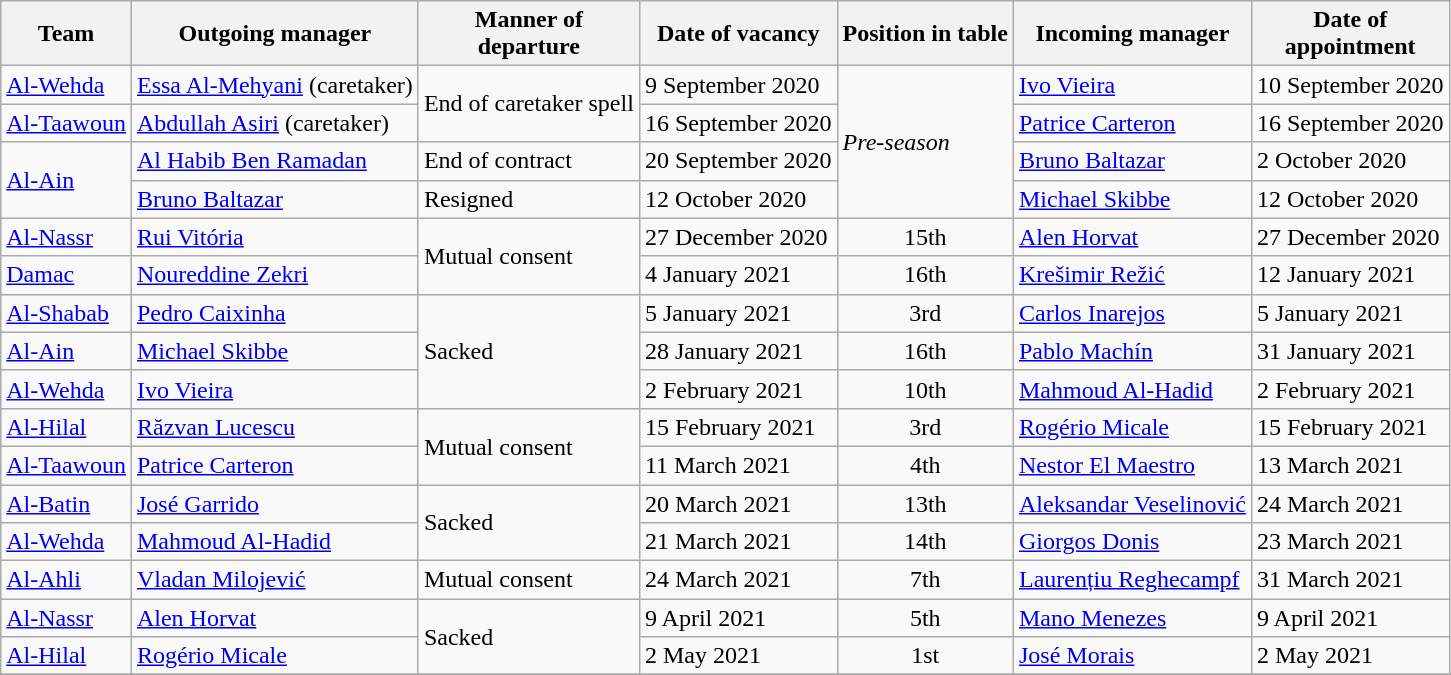<table class="wikitable sortable">
<tr>
<th>Team</th>
<th>Outgoing manager</th>
<th>Manner of<br>departure</th>
<th>Date of vacancy</th>
<th>Position in table</th>
<th>Incoming manager</th>
<th>Date of<br>appointment</th>
</tr>
<tr>
<td><a href='#'>Al-Wehda</a></td>
<td> <a href='#'>Essa Al-Mehyani</a> (caretaker)</td>
<td rowspan=2>End of caretaker spell</td>
<td>9 September 2020</td>
<td rowspan=4><em>Pre-season</em></td>
<td> <a href='#'>Ivo Vieira</a></td>
<td>10 September 2020</td>
</tr>
<tr>
<td><a href='#'>Al-Taawoun</a></td>
<td> <a href='#'>Abdullah Asiri</a> (caretaker)</td>
<td>16 September 2020</td>
<td> <a href='#'>Patrice Carteron</a></td>
<td>16 September 2020</td>
</tr>
<tr>
<td rowspan=2><a href='#'>Al-Ain</a></td>
<td> <a href='#'>Al Habib Ben Ramadan</a></td>
<td>End of contract</td>
<td>20 September 2020</td>
<td> <a href='#'>Bruno Baltazar</a></td>
<td>2 October 2020</td>
</tr>
<tr>
<td> <a href='#'>Bruno Baltazar</a></td>
<td>Resigned</td>
<td>12 October 2020</td>
<td> <a href='#'>Michael Skibbe</a></td>
<td>12 October 2020</td>
</tr>
<tr>
<td><a href='#'>Al-Nassr</a></td>
<td> <a href='#'>Rui Vitória</a></td>
<td rowspan=2>Mutual consent</td>
<td>27 December 2020</td>
<td align=center>15th</td>
<td> <a href='#'>Alen Horvat</a></td>
<td>27 December 2020</td>
</tr>
<tr>
<td><a href='#'>Damac</a></td>
<td> <a href='#'>Noureddine Zekri</a></td>
<td>4 January 2021</td>
<td align=center>16th</td>
<td> <a href='#'>Krešimir Režić</a></td>
<td>12 January 2021</td>
</tr>
<tr>
<td><a href='#'>Al-Shabab</a></td>
<td> <a href='#'>Pedro Caixinha</a></td>
<td rowspan=3>Sacked</td>
<td>5 January 2021</td>
<td align=center>3rd</td>
<td> <a href='#'>Carlos Inarejos</a></td>
<td>5 January 2021</td>
</tr>
<tr>
<td><a href='#'>Al-Ain</a></td>
<td> <a href='#'>Michael Skibbe</a></td>
<td>28 January 2021</td>
<td align=center>16th</td>
<td> <a href='#'>Pablo Machín</a></td>
<td>31 January 2021</td>
</tr>
<tr>
<td><a href='#'>Al-Wehda</a></td>
<td> <a href='#'>Ivo Vieira</a></td>
<td>2 February 2021</td>
<td align=center>10th</td>
<td> <a href='#'>Mahmoud Al-Hadid</a></td>
<td>2 February 2021</td>
</tr>
<tr>
<td><a href='#'>Al-Hilal</a></td>
<td> <a href='#'>Răzvan Lucescu</a></td>
<td rowspan=2>Mutual consent</td>
<td>15 February 2021</td>
<td align=center>3rd</td>
<td> <a href='#'>Rogério Micale</a></td>
<td>15 February 2021</td>
</tr>
<tr>
<td><a href='#'>Al-Taawoun</a></td>
<td> <a href='#'>Patrice Carteron</a></td>
<td>11 March 2021</td>
<td align=center>4th</td>
<td> <a href='#'>Nestor El Maestro</a></td>
<td>13 March 2021</td>
</tr>
<tr>
<td><a href='#'>Al-Batin</a></td>
<td> <a href='#'>José Garrido</a></td>
<td rowspan=2>Sacked</td>
<td>20 March 2021</td>
<td align=center>13th</td>
<td> <a href='#'>Aleksandar Veselinović</a></td>
<td>24 March 2021</td>
</tr>
<tr>
<td><a href='#'>Al-Wehda</a></td>
<td> <a href='#'>Mahmoud Al-Hadid</a></td>
<td>21 March 2021</td>
<td align=center>14th</td>
<td> <a href='#'>Giorgos Donis</a></td>
<td>23 March 2021</td>
</tr>
<tr>
<td><a href='#'>Al-Ahli</a></td>
<td> <a href='#'>Vladan Milojević</a></td>
<td>Mutual consent</td>
<td>24 March 2021</td>
<td align=center>7th</td>
<td> <a href='#'>Laurențiu Reghecampf</a></td>
<td>31 March 2021</td>
</tr>
<tr>
<td><a href='#'>Al-Nassr</a></td>
<td> <a href='#'>Alen Horvat</a></td>
<td rowspan=2>Sacked</td>
<td>9 April 2021</td>
<td align=center>5th</td>
<td> <a href='#'>Mano Menezes</a></td>
<td>9 April 2021</td>
</tr>
<tr>
<td><a href='#'>Al-Hilal</a></td>
<td> <a href='#'>Rogério Micale</a></td>
<td>2 May 2021</td>
<td align=center>1st</td>
<td> <a href='#'>José Morais</a></td>
<td>2 May 2021</td>
</tr>
<tr>
</tr>
</table>
